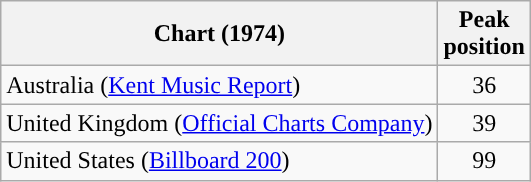<table class="wikitable">
<tr>
<th scope="col">Chart (1974)</th>
<th>Peak<br>position</th>
</tr>
<tr>
<td>Australia (<a href='#'>Kent Music Report</a>)</td>
<td style="text-align:center;">36</td>
</tr>
<tr>
<td>United Kingdom (<a href='#'>Official Charts Company</a>)</td>
<td style="text-align:center;">39</td>
</tr>
<tr>
<td>United States (<a href='#'>Billboard 200</a>)</td>
<td style="text-align:center;">99</td>
</tr>
</table>
